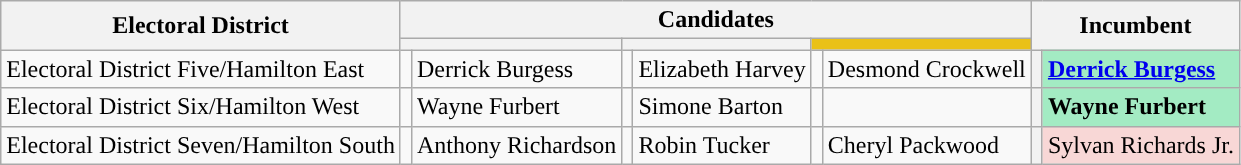<table class="wikitable">
<tr>
<th rowspan="2">Electoral District</th>
<th colspan="6">Candidates</th>
<th colspan="2" rowspan="2">Incumbent</th>
</tr>
<tr>
<th colspan="2" style="background:"><a href='#'></a></th>
<th colspan="2" style="background:"><a href='#'></a></th>
<td colspan="2" style="background:#EAC117"><a href='#'></a></td>
</tr>
<tr>
<td>Electoral District Five/Hamilton East</td>
<td></td>
<td>Derrick Burgess</td>
<td></td>
<td>Elizabeth Harvey</td>
<td></td>
<td>Desmond Crockwell</td>
<th style="background:"></th>
<td style="background:#a3ebc3"><a href='#'><strong>Derrick Burgess</strong></a></td>
</tr>
<tr>
<td>Electoral District Six/Hamilton West</td>
<td></td>
<td>Wayne Furbert</td>
<td></td>
<td>Simone Barton</td>
<td></td>
<td></td>
<th style="background:"></th>
<td style="background:#a3ebc3"><strong>Wayne Furbert</strong></td>
</tr>
<tr>
<td>Electoral District Seven/Hamilton South</td>
<td></td>
<td>Anthony Richardson</td>
<td></td>
<td>Robin Tucker</td>
<td></td>
<td>Cheryl Packwood</td>
<th style="background:"></th>
<td style="background:#F8D7D6;">Sylvan Richards Jr.</td>
</tr>
</table>
